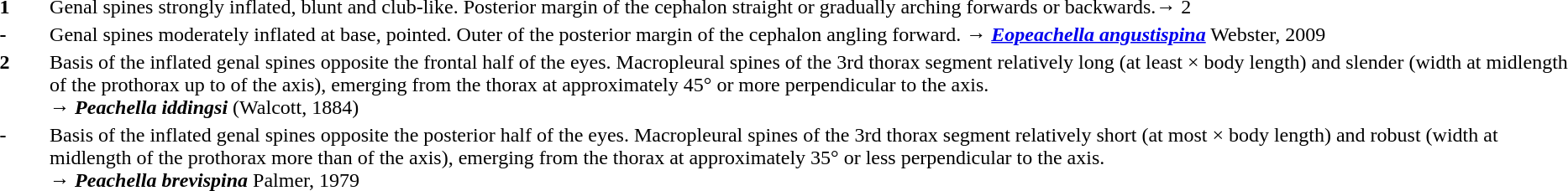<table>
<tr valign="top"  align="left">
<th scope="row" width="3%"><strong>1</strong></th>
<td width="97%">Genal spines strongly inflated, blunt and club-like. Posterior margin of the cephalon straight or gradually arching forwards or backwards.→ 2</td>
</tr>
<tr valign="top" align="left">
<th scope="row" width="3%"><strong>-</strong></th>
<td width="97%">Genal spines moderately inflated at base, pointed. Outer  of the posterior margin of the cephalon angling forward. → <strong><em><a href='#'>Eopeachella angustispina</a></em></strong> Webster, 2009</td>
</tr>
<tr valign="top"  align="left">
<th scope="row" width="3%"><strong>2</strong></th>
<td width="97%">Basis of the inflated genal spines opposite the frontal half of the eyes. Macropleural spines of the 3rd thorax segment relatively long (at least × body length) and slender (width at midlength of the prothorax up to  of the axis), emerging from the thorax at approximately 45° or more perpendicular to the axis.<br>→ <strong><em>Peachella iddingsi</em></strong> (Walcott, 1884)</td>
</tr>
<tr valign="top" align="left">
<th scope="row" width="3%"><strong>-</strong></th>
<td width="97%">Basis of the inflated genal spines opposite the posterior half of the eyes. Macropleural spines of the 3rd thorax segment relatively short (at most × body length) and robust (width at midlength of the prothorax more than  of the axis), emerging from the thorax at approximately 35° or less perpendicular to the axis. <br>→ <strong><em>Peachella brevispina</em></strong> Palmer, 1979</td>
</tr>
</table>
